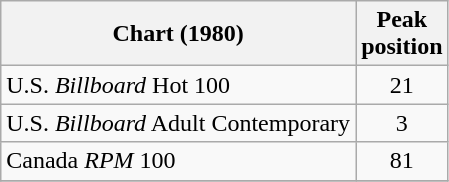<table class="wikitable sortable">
<tr>
<th>Chart (1980)</th>
<th>Peak<br>position</th>
</tr>
<tr>
<td>U.S. <em>Billboard</em> Hot 100</td>
<td style="text-align:center;">21</td>
</tr>
<tr>
<td>U.S. <em>Billboard</em> Adult Contemporary</td>
<td style="text-align:center;">3</td>
</tr>
<tr>
<td>Canada <em>RPM</em> 100</td>
<td style="text-align:center;">81</td>
</tr>
<tr>
</tr>
</table>
